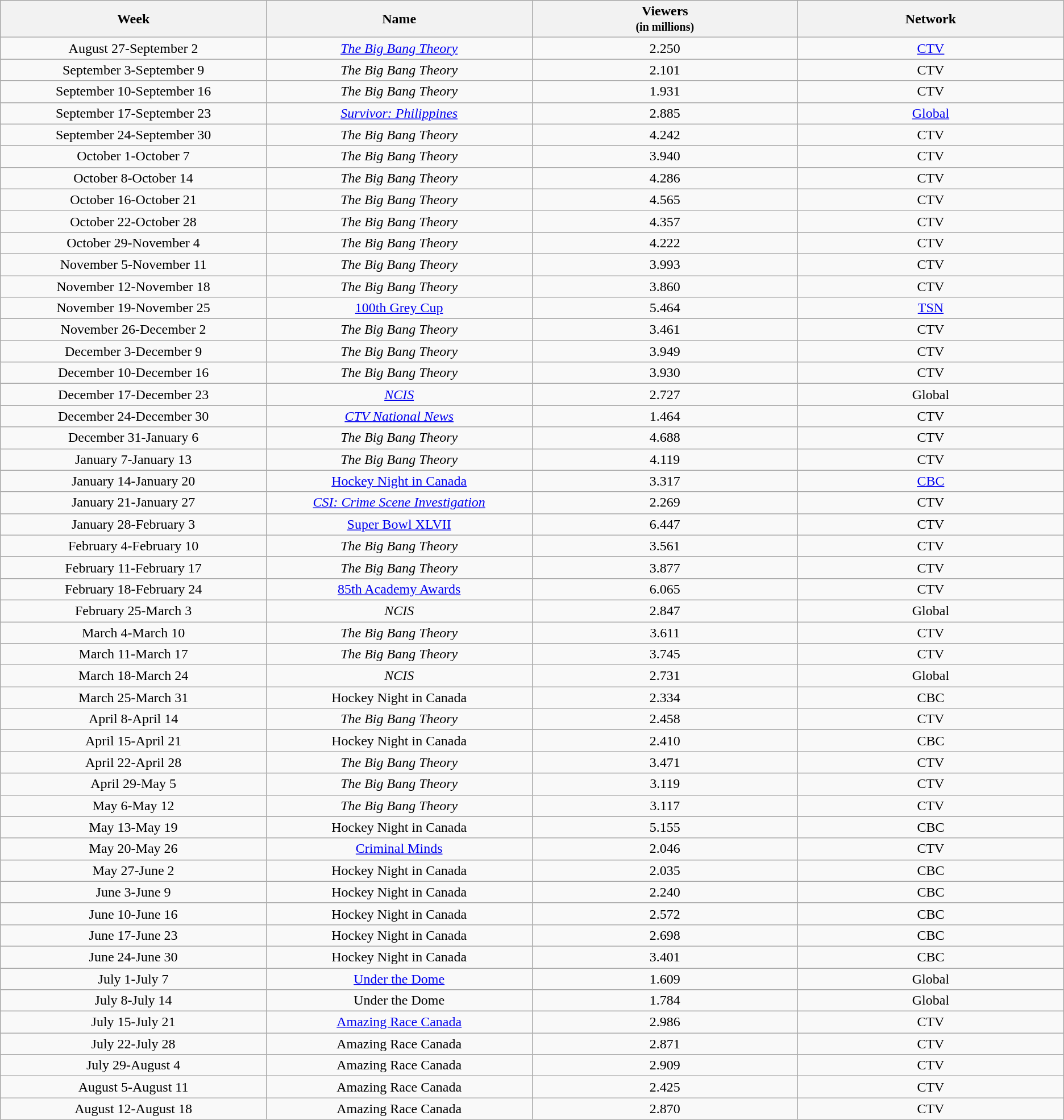<table class="wikitable sortable">
<tr>
<th width="12%">Week</th>
<th width="12%">Name</th>
<th width="12%">Viewers<br><small>(in millions)</small></th>
<th width="12%">Network</th>
</tr>
<tr align="center">
<td colspan="1" align=center>August 27-September 2</td>
<td colspan="1" align=center><em><a href='#'>The Big Bang Theory</a></em></td>
<td colspan="1" align=center>2.250</td>
<td colspan="1" align=center><a href='#'>CTV</a></td>
</tr>
<tr align="center">
<td colspan="1" align=center>September 3-September 9</td>
<td colspan="1" align=center><em>The Big Bang Theory</em></td>
<td colspan="1" align=center>2.101</td>
<td colspan="1" align=center>CTV</td>
</tr>
<tr align="center">
<td colspan="1" align=center>September 10-September 16</td>
<td colspan="1" align=center><em>The Big Bang Theory</em></td>
<td colspan="1" align=center>1.931</td>
<td colspan="1" align=center>CTV</td>
</tr>
<tr align="center">
<td colspan="1" align=center>September 17-September 23</td>
<td colspan="1" align=center><em><a href='#'>Survivor: Philippines</a></em></td>
<td colspan="1" align=center>2.885</td>
<td colspan="1" align=center><a href='#'>Global</a></td>
</tr>
<tr align="center">
<td colspan="1" align=center>September 24-September 30</td>
<td colspan="1" align=center><em>The Big Bang Theory</em></td>
<td colspan="1" align=center>4.242</td>
<td colspan="1" align=center>CTV</td>
</tr>
<tr align="center">
<td colspan="1" align=center>October 1-October 7</td>
<td colspan="1" align=center><em>The Big Bang Theory</em></td>
<td colspan="1" align=center>3.940</td>
<td colspan="1" align=center>CTV</td>
</tr>
<tr align="center">
<td colspan="1" align=center>October 8-October 14</td>
<td colspan="1" align=center><em>The Big Bang Theory</em></td>
<td colspan="1" align=center>4.286</td>
<td colspan="1" align=center>CTV</td>
</tr>
<tr align="center">
<td colspan="1" align=center>October 16-October 21</td>
<td colspan="1" align=center><em>The Big Bang Theory</em></td>
<td colspan="1" align=center>4.565</td>
<td colspan="1" align=center>CTV</td>
</tr>
<tr align="center">
<td colspan="1" align=center>October 22-October 28</td>
<td colspan="1" align=center><em>The Big Bang Theory</em></td>
<td colspan="1" align=center>4.357</td>
<td colspan="1" align=center>CTV</td>
</tr>
<tr align="center">
<td colspan="1" align=center>October 29-November 4</td>
<td colspan="1" align=center><em>The Big Bang Theory</em></td>
<td colspan="1" align=center>4.222</td>
<td colspan="1" align=center>CTV</td>
</tr>
<tr align="center">
<td colspan="1" align=center>November 5-November 11</td>
<td colspan="1" align=center><em>The Big Bang Theory</em></td>
<td colspan="1" align=center>3.993</td>
<td colspan="1" align=center>CTV</td>
</tr>
<tr align="center">
<td colspan="1" align=center>November 12-November 18</td>
<td colspan="1" align=center><em>The Big Bang Theory</em></td>
<td colspan="1" align=center>3.860</td>
<td colspan="1" align=center>CTV</td>
</tr>
<tr align="center">
<td colspan="1" align=center>November 19-November 25</td>
<td colspan="1" align=center><a href='#'>100th Grey Cup</a></td>
<td colspan="1" align=center>5.464</td>
<td colspan="1" align=center><a href='#'>TSN</a></td>
</tr>
<tr align="center">
<td colspan="1" align=center>November 26-December 2</td>
<td colspan="1" align=center><em>The Big Bang Theory</em></td>
<td colspan="1" align=center>3.461</td>
<td colspan="1" align=center>CTV</td>
</tr>
<tr align="center">
<td colspan="1" align=center>December 3-December 9</td>
<td colspan="1" align=center><em>The Big Bang Theory</em></td>
<td colspan="1" align=center>3.949</td>
<td colspan="1" align=center>CTV</td>
</tr>
<tr align="center">
<td colspan="1" align=center>December 10-December 16</td>
<td colspan="1" align=center><em>The Big Bang Theory</em></td>
<td colspan="1" align=center>3.930</td>
<td colspan="1" align=center>CTV</td>
</tr>
<tr align="center">
<td colspan="1" align=center>December 17-December 23</td>
<td colspan="1" align=center><em><a href='#'>NCIS</a></em></td>
<td colspan="1" align=center>2.727</td>
<td colspan="1" align=center>Global</td>
</tr>
<tr align="center">
<td colspan="1" align=center>December 24-December 30</td>
<td colspan="1" align=center><em><a href='#'>CTV National News</a></em></td>
<td colspan="1" align=center>1.464</td>
<td colspan="1" align=center>CTV</td>
</tr>
<tr align="center">
<td colspan="1" align=center>December 31-January 6</td>
<td colspan="1" align=center><em>The Big Bang Theory</em></td>
<td colspan="1" align=center>4.688</td>
<td colspan="1" align=center>CTV</td>
</tr>
<tr align="center">
<td colspan="1" align=center>January 7-January 13</td>
<td colspan="1" align=center><em>The Big Bang Theory</em></td>
<td colspan="1" align=center>4.119</td>
<td colspan="1" align=center>CTV</td>
</tr>
<tr align="center">
<td colspan="1" align=center>January 14-January 20</td>
<td colspan="1" align=center><a href='#'>Hockey Night in Canada</a></td>
<td colspan="1" align=center>3.317</td>
<td colspan="1" align=center><a href='#'>CBC</a></td>
</tr>
<tr align="center">
<td colspan="1" align=center>January 21-January 27</td>
<td colspan="1" align=center><em><a href='#'>CSI: Crime Scene Investigation</a></em></td>
<td colspan="1" align=center>2.269</td>
<td colspan="1" align=center>CTV</td>
</tr>
<tr align="center">
<td colspan="1" align=center>January 28-February 3</td>
<td colspan="1" align=center><a href='#'>Super Bowl XLVII</a></td>
<td colspan="1" align=center>6.447</td>
<td colspan="1" align=center>CTV</td>
</tr>
<tr align="center">
<td colspan="1" align=center>February 4-February 10</td>
<td colspan="1" align=center><em>The Big Bang Theory</em></td>
<td colspan="1" align=center>3.561</td>
<td colspan="1" align=center>CTV</td>
</tr>
<tr align="center">
<td colspan="1" align=center>February 11-February 17</td>
<td colspan="1" align=center><em>The Big Bang Theory</em></td>
<td colspan="1" align=center>3.877</td>
<td colspan="1" align=center>CTV</td>
</tr>
<tr align="center">
<td colspan="1" align=center>February 18-February 24</td>
<td colspan="1" align=center><a href='#'>85th Academy Awards</a></td>
<td colspan="1" align=center>6.065</td>
<td colspan="1" align=center>CTV</td>
</tr>
<tr align="center">
<td colspan="1" align=center>February 25-March 3</td>
<td colspan="1" align=center><em>NCIS</em></td>
<td colspan="1" align=center>2.847</td>
<td colspan="1" align=center>Global</td>
</tr>
<tr align="center">
<td colspan="1" align=center>March 4-March 10</td>
<td colspan="1" align=center><em>The Big Bang Theory</em></td>
<td colspan="1" align=center>3.611</td>
<td colspan="1" align=center>CTV</td>
</tr>
<tr align="center">
<td colspan="1" align=center>March 11-March 17</td>
<td colspan="1" align=center><em>The Big Bang Theory</em></td>
<td colspan="1" align=center>3.745</td>
<td colspan="1" align=center>CTV</td>
</tr>
<tr align="center">
<td colspan="1" align=center>March 18-March 24</td>
<td colspan="1" align=center><em>NCIS</em></td>
<td colspan="1" align=center>2.731</td>
<td colspan="1" align=center>Global</td>
</tr>
<tr align="center">
<td colspan="1" align=center>March 25-March 31</td>
<td colspan="1" align=center>Hockey Night in Canada</td>
<td colspan="1" align=center>2.334</td>
<td colspan="1" align=center>CBC</td>
</tr>
<tr align="center">
<td colspan="1" align=center>April 8-April 14</td>
<td colspan="1" align=center><em>The Big Bang Theory</em></td>
<td colspan="1" align=center>2.458</td>
<td colspan="1" align=center>CTV</td>
</tr>
<tr align="center">
<td colspan="1" align=center>April 15-April 21</td>
<td colspan="1" align=center>Hockey Night in Canada</td>
<td colspan="1" align=center>2.410</td>
<td colspan="1" align=center>CBC</td>
</tr>
<tr align="center">
<td colspan="1" align=center>April 22-April 28</td>
<td colspan="1" align=center><em>The Big Bang Theory</em></td>
<td colspan="1" align=center>3.471</td>
<td colspan="1" align=center>CTV</td>
</tr>
<tr align="center">
<td colspan="1" align=center>April 29-May 5</td>
<td colspan="1" align=center><em>The Big Bang Theory</em></td>
<td colspan="1" align=center>3.119</td>
<td colspan="1" align=center>CTV</td>
</tr>
<tr align="center">
<td colspan="1" align=center>May 6-May 12</td>
<td colspan="1" align=center><em>The Big Bang Theory</em></td>
<td colspan="1" align=center>3.117</td>
<td colspan="1" align=center>CTV</td>
</tr>
<tr align="center">
<td colspan="1" align=center>May 13-May 19</td>
<td colspan="1" align=center>Hockey Night in Canada</td>
<td colspan="1" align=center>5.155</td>
<td colspan="1" align=center>CBC</td>
</tr>
<tr align="center">
<td colspan="1" align=center>May 20-May 26</td>
<td colspan="1" align=center><a href='#'>Criminal Minds</a></td>
<td colspan="1" align=center>2.046</td>
<td colspan="1" align=center>CTV</td>
</tr>
<tr align="center">
<td colspan="1" align=center>May 27-June 2</td>
<td colspan="1" align=center>Hockey Night in Canada</td>
<td colspan="1" align=center>2.035</td>
<td colspan="1" align=center>CBC</td>
</tr>
<tr align="center">
<td colspan="1" align=center>June 3-June 9</td>
<td colspan="1" align=center>Hockey Night in Canada</td>
<td colspan="1" align=center>2.240</td>
<td colspan="1" align=center>CBC</td>
</tr>
<tr align="center">
<td colspan="1" align=center>June 10-June 16</td>
<td colspan="1" align=center>Hockey Night in Canada</td>
<td colspan="1" align=center>2.572</td>
<td colspan="1" align=center>CBC</td>
</tr>
<tr align="center">
<td colspan="1" align=center>June 17-June 23</td>
<td colspan="1" align=center>Hockey Night in Canada</td>
<td colspan="1" align=center>2.698</td>
<td colspan="1" align=center>CBC</td>
</tr>
<tr align="center">
<td colspan="1" align=center>June 24-June 30</td>
<td colspan="1" align=center>Hockey Night in Canada</td>
<td colspan="1" align=center>3.401</td>
<td colspan="1" align=center>CBC</td>
</tr>
<tr align="center">
<td colspan="1" align=center>July 1-July 7</td>
<td colspan="1" align=center><a href='#'>Under the Dome</a></td>
<td colspan="1" align=center>1.609</td>
<td colspan="1" align=center>Global</td>
</tr>
<tr align="center">
<td colspan="1" align=center>July 8-July 14</td>
<td colspan="1" align=center>Under the Dome</td>
<td colspan="1" align=center>1.784</td>
<td colspan="1" align=center>Global</td>
</tr>
<tr align="center">
<td colspan="1" align=center>July 15-July 21</td>
<td colspan="1" align=center><a href='#'>Amazing Race Canada</a></td>
<td colspan="1" align=center>2.986</td>
<td colspan="1" align=center>CTV</td>
</tr>
<tr align="center">
<td colspan="1" align=center>July 22-July 28</td>
<td colspan="1" align=center>Amazing Race Canada</td>
<td colspan="1" align=center>2.871</td>
<td colspan="1" align=center>CTV</td>
</tr>
<tr align="center">
<td colspan="1" align=center>July 29-August 4</td>
<td colspan="1" align=center>Amazing Race Canada</td>
<td colspan="1" align=center>2.909</td>
<td colspan="1" align=center>CTV</td>
</tr>
<tr align="center">
<td colspan="1" align=center>August 5-August 11</td>
<td colspan="1" align=center>Amazing Race Canada</td>
<td colspan="1" align=center>2.425</td>
<td colspan="1" align=center>CTV</td>
</tr>
<tr align="center">
<td colspan="1" align=center>August 12-August 18</td>
<td colspan="1" align=center>Amazing Race Canada</td>
<td colspan="1" align=center>2.870</td>
<td colspan="1" align=center>CTV</td>
</tr>
</table>
